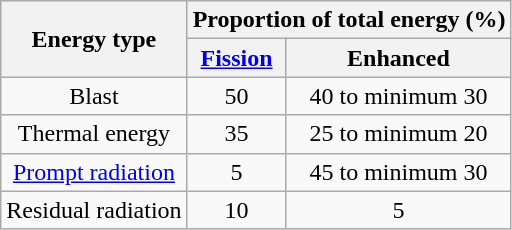<table class="wikitable floatright"  style="text-align:center;">
<tr>
<th rowspan=2>Energy type</th>
<th colspan=2>Proportion of total energy (%)</th>
</tr>
<tr>
<th><a href='#'>Fission</a></th>
<th>Enhanced</th>
</tr>
<tr>
<td>Blast</td>
<td>50</td>
<td>40 to minimum 30</td>
</tr>
<tr>
<td>Thermal energy</td>
<td>35</td>
<td>25 to minimum 20</td>
</tr>
<tr>
<td><a href='#'>Prompt radiation</a></td>
<td>5</td>
<td>45 to minimum 30</td>
</tr>
<tr>
<td>Residual radiation</td>
<td>10</td>
<td>5</td>
</tr>
</table>
